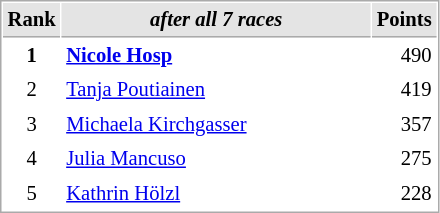<table cellspacing="1" cellpadding="3" style="border:1px solid #AAAAAA;font-size:86%">
<tr bgcolor="#E4E4E4">
<th style="border-bottom:1px solid #AAAAAA" width=10>Rank</th>
<th style="border-bottom:1px solid #AAAAAA" width=200><em>after all 7 races</em></th>
<th style="border-bottom:1px solid #AAAAAA" width=20>Points</th>
</tr>
<tr>
<td align="center"><strong>1</strong></td>
<td> <strong><a href='#'>Nicole Hosp</a> </strong></td>
<td align="right">490</td>
</tr>
<tr>
<td align="center">2</td>
<td> <a href='#'>Tanja Poutiainen</a></td>
<td align="right">419</td>
</tr>
<tr>
<td align="center">3</td>
<td> <a href='#'>Michaela Kirchgasser</a></td>
<td align="right">357</td>
</tr>
<tr>
<td align="center">4</td>
<td> <a href='#'>Julia Mancuso</a></td>
<td align="right">275</td>
</tr>
<tr>
<td align="center">5</td>
<td> <a href='#'>Kathrin Hölzl</a></td>
<td align="right">228</td>
</tr>
</table>
